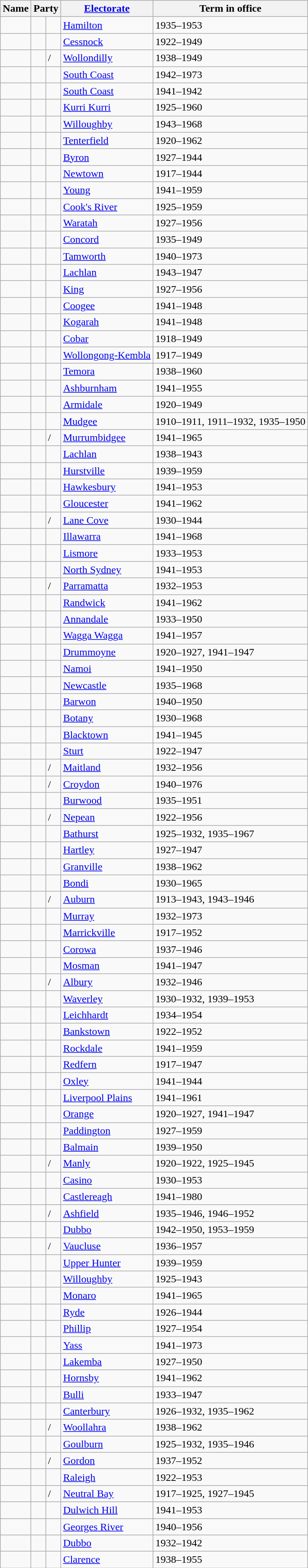<table class="wikitable sortable">
<tr>
<th>Name</th>
<th colspan=2>Party</th>
<th><a href='#'>Electorate</a></th>
<th>Term in office</th>
</tr>
<tr>
<td></td>
<td> </td>
<td></td>
<td><a href='#'>Hamilton</a></td>
<td>1935–1953</td>
</tr>
<tr>
<td></td>
<td> </td>
<td></td>
<td><a href='#'>Cessnock</a></td>
<td>1922–1949</td>
</tr>
<tr>
<td></td>
<td> </td>
<td>/</td>
<td><a href='#'>Wollondilly</a></td>
<td>1938–1949</td>
</tr>
<tr>
<td></td>
<td> </td>
<td></td>
<td><a href='#'>South Coast</a></td>
<td>1942–1973</td>
</tr>
<tr>
<td></td>
<td> </td>
<td></td>
<td><a href='#'>South Coast</a></td>
<td>1941–1942</td>
</tr>
<tr>
<td></td>
<td> </td>
<td></td>
<td><a href='#'>Kurri Kurri</a></td>
<td>1925–1960</td>
</tr>
<tr>
<td></td>
<td> </td>
<td></td>
<td><a href='#'>Willoughby</a></td>
<td>1943–1968</td>
</tr>
<tr>
<td></td>
<td> </td>
<td></td>
<td><a href='#'>Tenterfield</a></td>
<td>1920–1962</td>
</tr>
<tr>
<td></td>
<td> </td>
<td></td>
<td><a href='#'>Byron</a></td>
<td>1927–1944</td>
</tr>
<tr>
<td></td>
<td> </td>
<td></td>
<td><a href='#'>Newtown</a></td>
<td>1917–1944</td>
</tr>
<tr>
<td></td>
<td> </td>
<td></td>
<td><a href='#'>Young</a></td>
<td>1941–1959</td>
</tr>
<tr>
<td></td>
<td> </td>
<td></td>
<td><a href='#'>Cook's River</a></td>
<td>1925–1959</td>
</tr>
<tr>
<td></td>
<td> </td>
<td></td>
<td><a href='#'>Waratah</a></td>
<td>1927–1956</td>
</tr>
<tr>
<td></td>
<td> </td>
<td></td>
<td><a href='#'>Concord</a></td>
<td>1935–1949</td>
</tr>
<tr>
<td></td>
<td> </td>
<td></td>
<td><a href='#'>Tamworth</a></td>
<td>1940–1973</td>
</tr>
<tr>
<td></td>
<td> </td>
<td></td>
<td><a href='#'>Lachlan</a></td>
<td>1943–1947</td>
</tr>
<tr>
<td></td>
<td> </td>
<td></td>
<td><a href='#'>King</a></td>
<td>1927–1956</td>
</tr>
<tr>
<td></td>
<td> </td>
<td></td>
<td><a href='#'>Coogee</a></td>
<td>1941–1948</td>
</tr>
<tr>
<td></td>
<td> </td>
<td></td>
<td><a href='#'>Kogarah</a></td>
<td>1941–1948</td>
</tr>
<tr>
<td></td>
<td> </td>
<td></td>
<td><a href='#'>Cobar</a></td>
<td>1918–1949</td>
</tr>
<tr>
<td></td>
<td> </td>
<td></td>
<td><a href='#'>Wollongong-Kembla</a></td>
<td>1917–1949</td>
</tr>
<tr>
<td></td>
<td> </td>
<td></td>
<td><a href='#'>Temora</a></td>
<td>1938–1960</td>
</tr>
<tr>
<td></td>
<td> </td>
<td></td>
<td><a href='#'>Ashburnham</a></td>
<td>1941–1955</td>
</tr>
<tr>
<td></td>
<td> </td>
<td></td>
<td><a href='#'>Armidale</a></td>
<td>1920–1949</td>
</tr>
<tr>
<td></td>
<td> </td>
<td></td>
<td><a href='#'>Mudgee</a></td>
<td>1910–1911, 1911–1932, 1935–1950</td>
</tr>
<tr>
<td></td>
<td> </td>
<td>/</td>
<td><a href='#'>Murrumbidgee</a></td>
<td>1941–1965</td>
</tr>
<tr>
<td></td>
<td> </td>
<td></td>
<td><a href='#'>Lachlan</a></td>
<td>1938–1943</td>
</tr>
<tr>
<td></td>
<td> </td>
<td></td>
<td><a href='#'>Hurstville</a></td>
<td>1939–1959</td>
</tr>
<tr>
<td></td>
<td> </td>
<td></td>
<td><a href='#'>Hawkesbury</a></td>
<td>1941–1953</td>
</tr>
<tr>
<td></td>
<td> </td>
<td></td>
<td><a href='#'>Gloucester</a></td>
<td>1941–1962</td>
</tr>
<tr>
<td></td>
<td> </td>
<td>/</td>
<td><a href='#'>Lane Cove</a></td>
<td>1930–1944</td>
</tr>
<tr>
<td></td>
<td> </td>
<td></td>
<td><a href='#'>Illawarra</a></td>
<td>1941–1968</td>
</tr>
<tr>
<td></td>
<td> </td>
<td></td>
<td><a href='#'>Lismore</a></td>
<td>1933–1953</td>
</tr>
<tr>
<td></td>
<td> </td>
<td></td>
<td><a href='#'>North Sydney</a></td>
<td>1941–1953</td>
</tr>
<tr>
<td></td>
<td> </td>
<td>/</td>
<td><a href='#'>Parramatta</a></td>
<td>1932–1953</td>
</tr>
<tr>
<td></td>
<td> </td>
<td></td>
<td><a href='#'>Randwick</a></td>
<td>1941–1962</td>
</tr>
<tr>
<td></td>
<td> </td>
<td></td>
<td><a href='#'>Annandale</a></td>
<td>1933–1950</td>
</tr>
<tr>
<td></td>
<td> </td>
<td></td>
<td><a href='#'>Wagga Wagga</a></td>
<td>1941–1957</td>
</tr>
<tr>
<td></td>
<td> </td>
<td></td>
<td><a href='#'>Drummoyne</a></td>
<td>1920–1927, 1941–1947</td>
</tr>
<tr>
<td></td>
<td> </td>
<td></td>
<td><a href='#'>Namoi</a></td>
<td>1941–1950</td>
</tr>
<tr>
<td></td>
<td> </td>
<td></td>
<td><a href='#'>Newcastle</a></td>
<td>1935–1968</td>
</tr>
<tr>
<td></td>
<td> </td>
<td></td>
<td><a href='#'>Barwon</a></td>
<td>1940–1950</td>
</tr>
<tr>
<td></td>
<td> </td>
<td></td>
<td><a href='#'>Botany</a></td>
<td>1930–1968</td>
</tr>
<tr>
<td></td>
<td> </td>
<td></td>
<td><a href='#'>Blacktown</a></td>
<td>1941–1945</td>
</tr>
<tr>
<td></td>
<td> </td>
<td></td>
<td><a href='#'>Sturt</a></td>
<td>1922–1947</td>
</tr>
<tr>
<td></td>
<td> </td>
<td>/</td>
<td><a href='#'>Maitland</a></td>
<td>1932–1956</td>
</tr>
<tr>
<td></td>
<td> </td>
<td>/</td>
<td><a href='#'>Croydon</a></td>
<td>1940–1976</td>
</tr>
<tr>
<td></td>
<td> </td>
<td></td>
<td><a href='#'>Burwood</a></td>
<td>1935–1951</td>
</tr>
<tr>
<td></td>
<td> </td>
<td>/</td>
<td><a href='#'>Nepean</a></td>
<td>1922–1956</td>
</tr>
<tr>
<td></td>
<td> </td>
<td></td>
<td><a href='#'>Bathurst</a></td>
<td>1925–1932, 1935–1967</td>
</tr>
<tr>
<td></td>
<td> </td>
<td></td>
<td><a href='#'>Hartley</a></td>
<td>1927–1947</td>
</tr>
<tr>
<td></td>
<td> </td>
<td></td>
<td><a href='#'>Granville</a></td>
<td>1938–1962</td>
</tr>
<tr>
<td></td>
<td> </td>
<td></td>
<td><a href='#'>Bondi</a></td>
<td>1930–1965</td>
</tr>
<tr>
<td></td>
<td> </td>
<td>/</td>
<td><a href='#'>Auburn</a></td>
<td>1913–1943, 1943–1946</td>
</tr>
<tr>
<td></td>
<td> </td>
<td></td>
<td><a href='#'>Murray</a></td>
<td>1932–1973</td>
</tr>
<tr>
<td></td>
<td> </td>
<td></td>
<td><a href='#'>Marrickville</a></td>
<td>1917–1952</td>
</tr>
<tr>
<td></td>
<td> </td>
<td></td>
<td><a href='#'>Corowa</a></td>
<td>1937–1946</td>
</tr>
<tr>
<td></td>
<td> </td>
<td></td>
<td><a href='#'>Mosman</a></td>
<td>1941–1947</td>
</tr>
<tr>
<td></td>
<td> </td>
<td>/</td>
<td><a href='#'>Albury</a></td>
<td>1932–1946</td>
</tr>
<tr>
<td></td>
<td> </td>
<td></td>
<td><a href='#'>Waverley</a></td>
<td>1930–1932, 1939–1953</td>
</tr>
<tr>
<td></td>
<td> </td>
<td></td>
<td><a href='#'>Leichhardt</a></td>
<td>1934–1954</td>
</tr>
<tr>
<td></td>
<td> </td>
<td></td>
<td><a href='#'>Bankstown</a></td>
<td>1922–1952</td>
</tr>
<tr>
<td></td>
<td> </td>
<td></td>
<td><a href='#'>Rockdale</a></td>
<td>1941–1959</td>
</tr>
<tr>
<td></td>
<td> </td>
<td></td>
<td><a href='#'>Redfern</a></td>
<td>1917–1947</td>
</tr>
<tr>
<td></td>
<td> </td>
<td></td>
<td><a href='#'>Oxley</a></td>
<td>1941–1944</td>
</tr>
<tr>
<td></td>
<td> </td>
<td></td>
<td><a href='#'>Liverpool Plains</a></td>
<td>1941–1961</td>
</tr>
<tr>
<td></td>
<td> </td>
<td></td>
<td><a href='#'>Orange</a></td>
<td>1920–1927, 1941–1947</td>
</tr>
<tr>
<td></td>
<td> </td>
<td></td>
<td><a href='#'>Paddington</a></td>
<td>1927–1959</td>
</tr>
<tr>
<td></td>
<td> </td>
<td></td>
<td><a href='#'>Balmain</a></td>
<td>1939–1950</td>
</tr>
<tr>
<td></td>
<td> </td>
<td>/</td>
<td><a href='#'>Manly</a></td>
<td>1920–1922, 1925–1945</td>
</tr>
<tr>
<td></td>
<td> </td>
<td></td>
<td><a href='#'>Casino</a></td>
<td>1930–1953</td>
</tr>
<tr>
<td></td>
<td> </td>
<td></td>
<td><a href='#'>Castlereagh</a></td>
<td>1941–1980</td>
</tr>
<tr>
<td></td>
<td> </td>
<td>/</td>
<td><a href='#'>Ashfield</a></td>
<td>1935–1946, 1946–1952</td>
</tr>
<tr>
<td></td>
<td> </td>
<td></td>
<td><a href='#'>Dubbo</a></td>
<td>1942–1950, 1953–1959</td>
</tr>
<tr>
<td></td>
<td> </td>
<td>/</td>
<td><a href='#'>Vaucluse</a></td>
<td>1936–1957</td>
</tr>
<tr>
<td></td>
<td> </td>
<td></td>
<td><a href='#'>Upper Hunter</a></td>
<td>1939–1959</td>
</tr>
<tr>
<td></td>
<td> </td>
<td></td>
<td><a href='#'>Willoughby</a></td>
<td>1925–1943</td>
</tr>
<tr>
<td></td>
<td> </td>
<td></td>
<td><a href='#'>Monaro</a></td>
<td>1941–1965</td>
</tr>
<tr>
<td></td>
<td> </td>
<td></td>
<td><a href='#'>Ryde</a></td>
<td>1926–1944</td>
</tr>
<tr>
<td></td>
<td> </td>
<td></td>
<td><a href='#'>Phillip</a></td>
<td>1927–1954</td>
</tr>
<tr>
<td></td>
<td> </td>
<td></td>
<td><a href='#'>Yass</a></td>
<td>1941–1973</td>
</tr>
<tr>
<td></td>
<td> </td>
<td></td>
<td><a href='#'>Lakemba</a></td>
<td>1927–1950</td>
</tr>
<tr>
<td></td>
<td> </td>
<td></td>
<td><a href='#'>Hornsby</a></td>
<td>1941–1962</td>
</tr>
<tr>
<td></td>
<td> </td>
<td></td>
<td><a href='#'>Bulli</a></td>
<td>1933–1947</td>
</tr>
<tr>
<td></td>
<td> </td>
<td></td>
<td><a href='#'>Canterbury</a></td>
<td>1926–1932, 1935–1962</td>
</tr>
<tr>
<td></td>
<td> </td>
<td>/</td>
<td><a href='#'>Woollahra</a></td>
<td>1938–1962</td>
</tr>
<tr>
<td></td>
<td> </td>
<td></td>
<td><a href='#'>Goulburn</a></td>
<td>1925–1932, 1935–1946</td>
</tr>
<tr>
<td></td>
<td> </td>
<td>/</td>
<td><a href='#'>Gordon</a></td>
<td>1937–1952</td>
</tr>
<tr>
<td></td>
<td> </td>
<td></td>
<td><a href='#'>Raleigh</a></td>
<td>1922–1953</td>
</tr>
<tr>
<td></td>
<td> </td>
<td>/</td>
<td><a href='#'>Neutral Bay</a></td>
<td>1917–1925, 1927–1945</td>
</tr>
<tr>
<td></td>
<td> </td>
<td></td>
<td><a href='#'>Dulwich Hill</a></td>
<td>1941–1953</td>
</tr>
<tr>
<td></td>
<td> </td>
<td></td>
<td><a href='#'>Georges River</a></td>
<td>1940–1956</td>
</tr>
<tr>
<td></td>
<td> </td>
<td></td>
<td><a href='#'>Dubbo</a></td>
<td>1932–1942</td>
</tr>
<tr>
<td></td>
<td> </td>
<td></td>
<td><a href='#'>Clarence</a></td>
<td>1938–1955</td>
</tr>
</table>
